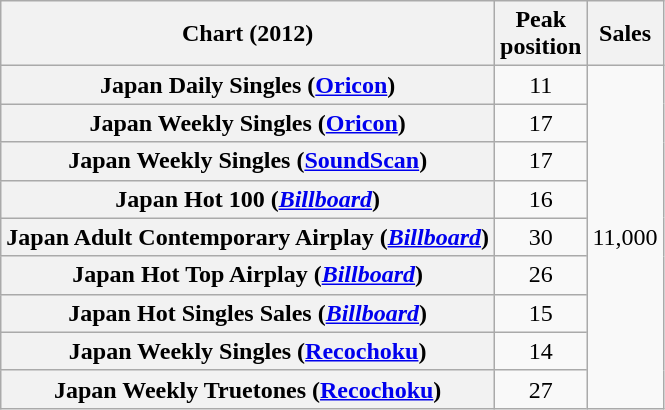<table class="wikitable sortable plainrowheaders" style="text-align:center;">
<tr>
<th scope="col">Chart (2012)</th>
<th scope="col">Peak<br>position</th>
<th scope="col">Sales</th>
</tr>
<tr>
<th scope="row">Japan Daily Singles (<a href='#'>Oricon</a>)</th>
<td style="text-align:center;">11</td>
<td rowspan="9" style="text-align:left;">11,000</td>
</tr>
<tr>
<th scope="row">Japan Weekly Singles (<a href='#'>Oricon</a>)</th>
<td style="text-align:center;">17</td>
</tr>
<tr>
<th scope="row">Japan Weekly Singles (<a href='#'>SoundScan</a>)</th>
<td style="text-align:center;">17</td>
</tr>
<tr>
<th scope="row">Japan Hot 100 (<em><a href='#'>Billboard</a></em>)</th>
<td style="text-align:center;">16</td>
</tr>
<tr>
<th scope="row">Japan Adult Contemporary Airplay (<em><a href='#'>Billboard</a></em>)</th>
<td style="text-align:center;">30</td>
</tr>
<tr>
<th scope="row">Japan Hot Top Airplay (<em><a href='#'>Billboard</a></em>)</th>
<td style="text-align:center;">26</td>
</tr>
<tr>
<th scope="row">Japan Hot Singles Sales (<em><a href='#'>Billboard</a></em>)</th>
<td style="text-align:center;">15</td>
</tr>
<tr>
<th scope="row">Japan Weekly Singles (<a href='#'>Recochoku</a>)</th>
<td style="text-align:center;">14</td>
</tr>
<tr>
<th scope="row">Japan Weekly Truetones (<a href='#'>Recochoku</a>)</th>
<td style="text-align:center;">27</td>
</tr>
</table>
